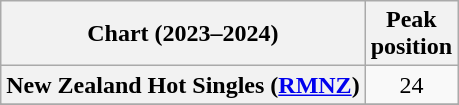<table class="wikitable sortable plainrowheaders" style="text-align:center">
<tr>
<th scope="col">Chart (2023–2024)</th>
<th scope="col">Peak<br>position</th>
</tr>
<tr>
<th scope="row">New Zealand Hot Singles (<a href='#'>RMNZ</a>)</th>
<td>24</td>
</tr>
<tr>
</tr>
<tr>
</tr>
<tr>
</tr>
</table>
